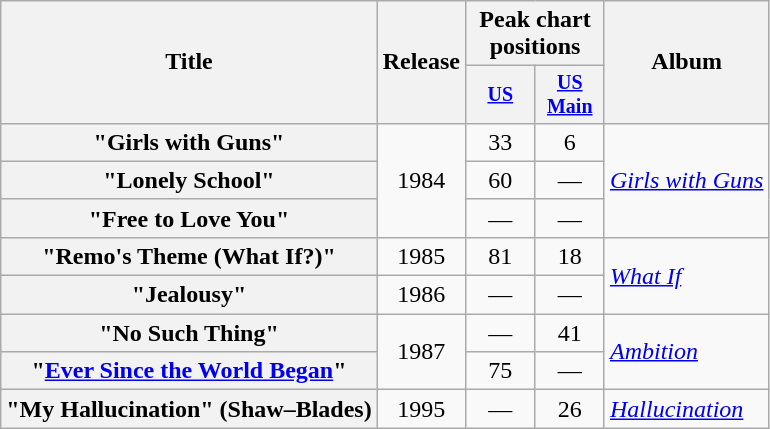<table class="wikitable plainrowheaders" style="text-align:center;">
<tr>
<th rowspan="2">Title</th>
<th rowspan="2">Release</th>
<th colspan="2">Peak chart<br>positions</th>
<th rowspan="2">Album</th>
</tr>
<tr style="font-size:smaller;">
<th style="width:40px;"><a href='#'>US</a></th>
<th style="width:40px;"><a href='#'>US Main</a></th>
</tr>
<tr>
<th scope="row">"Girls with Guns"</th>
<td rowspan="3">1984</td>
<td>33</td>
<td>6</td>
<td rowspan="3" style="text-align:left;"><em><a href='#'>Girls with Guns</a></em></td>
</tr>
<tr>
<th scope="row">"Lonely School"</th>
<td>60</td>
<td>—</td>
</tr>
<tr>
<th scope="row">"Free to Love You"</th>
<td>—</td>
<td>—</td>
</tr>
<tr>
<th scope="row">"Remo's Theme (What If?)"</th>
<td>1985</td>
<td>81</td>
<td>18</td>
<td rowspan="2" style="text-align:left;"><em><a href='#'>What If</a></em></td>
</tr>
<tr>
<th scope="row">"Jealousy"</th>
<td>1986</td>
<td>—</td>
<td>—</td>
</tr>
<tr>
<th scope="row">"No Such Thing"</th>
<td rowspan="2">1987</td>
<td>—</td>
<td>41</td>
<td rowspan="2" style="text-align:left;"><em><a href='#'>Ambition</a></em></td>
</tr>
<tr>
<th scope="row">"<a href='#'>Ever Since the World Began</a>"</th>
<td>75</td>
<td>—</td>
</tr>
<tr>
<th scope="row">"My Hallucination"  (Shaw–Blades)</th>
<td>1995</td>
<td>—</td>
<td>26</td>
<td style="text-align:left;"><em><a href='#'>Hallucination</a></em></td>
</tr>
</table>
